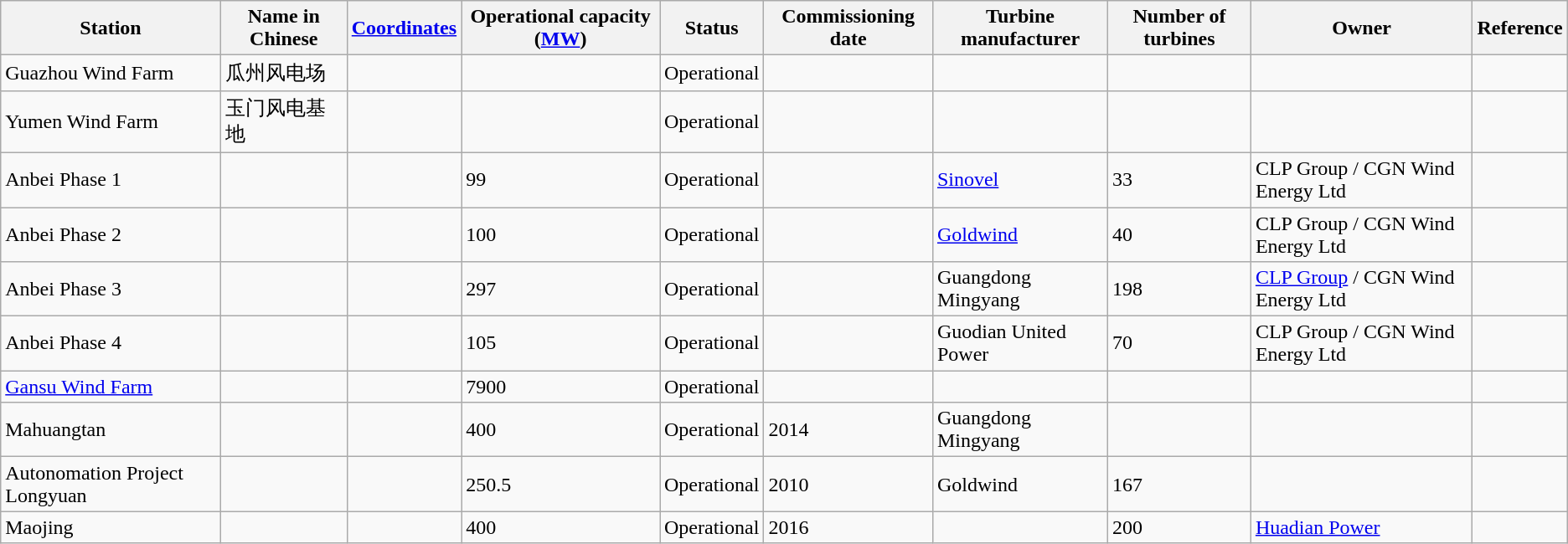<table class="wikitable">
<tr>
<th>Station</th>
<th>Name in Chinese</th>
<th><a href='#'>Coordinates</a></th>
<th>Operational capacity (<a href='#'>MW</a>)</th>
<th>Status</th>
<th>Commissioning date</th>
<th>Turbine manufacturer</th>
<th>Number of turbines</th>
<th>Owner</th>
<th>Reference</th>
</tr>
<tr>
<td>Guazhou Wind Farm</td>
<td>瓜州风电场</td>
<td></td>
<td></td>
<td>Operational</td>
<td></td>
<td></td>
<td></td>
<td></td>
<td></td>
</tr>
<tr>
<td>Yumen Wind Farm</td>
<td>玉门风电基地</td>
<td></td>
<td></td>
<td>Operational</td>
<td></td>
<td></td>
<td></td>
<td></td>
<td></td>
</tr>
<tr>
<td>Anbei Phase 1</td>
<td></td>
<td></td>
<td>99</td>
<td>Operational</td>
<td></td>
<td><a href='#'>Sinovel</a></td>
<td>33</td>
<td>CLP Group / CGN Wind Energy Ltd</td>
<td></td>
</tr>
<tr>
<td>Anbei Phase 2</td>
<td></td>
<td></td>
<td>100</td>
<td>Operational</td>
<td></td>
<td><a href='#'>Goldwind</a></td>
<td>40</td>
<td>CLP Group / CGN Wind Energy Ltd</td>
<td></td>
</tr>
<tr>
<td>Anbei Phase 3</td>
<td></td>
<td></td>
<td>297</td>
<td>Operational</td>
<td></td>
<td>Guangdong Mingyang</td>
<td>198</td>
<td><a href='#'>CLP Group</a> / CGN Wind Energy Ltd</td>
<td></td>
</tr>
<tr>
<td>Anbei Phase 4</td>
<td></td>
<td></td>
<td>105</td>
<td>Operational</td>
<td></td>
<td>Guodian United Power</td>
<td>70</td>
<td>CLP Group / CGN Wind Energy Ltd</td>
<td></td>
</tr>
<tr>
<td><a href='#'>Gansu Wind Farm</a></td>
<td></td>
<td></td>
<td>7900</td>
<td>Operational</td>
<td></td>
<td></td>
<td></td>
<td></td>
<td></td>
</tr>
<tr>
<td>Mahuangtan</td>
<td></td>
<td></td>
<td>400</td>
<td>Operational</td>
<td>2014</td>
<td>Guangdong Mingyang</td>
<td></td>
<td></td>
<td></td>
</tr>
<tr>
<td>Autonomation Project Longyuan</td>
<td></td>
<td></td>
<td>250.5</td>
<td>Operational</td>
<td>2010</td>
<td>Goldwind</td>
<td>167</td>
<td></td>
<td></td>
</tr>
<tr>
<td>Maojing</td>
<td></td>
<td></td>
<td>400</td>
<td>Operational</td>
<td>2016</td>
<td></td>
<td>200</td>
<td><a href='#'>Huadian Power</a></td>
<td></td>
</tr>
</table>
